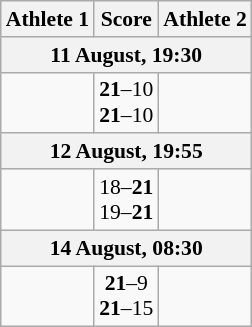<table class="wikitable" style="text-align: center; font-size:90% ">
<tr>
<th align="right">Athlete 1</th>
<th>Score</th>
<th align="left">Athlete 2</th>
</tr>
<tr>
<th colspan=3>11 August, 19:30</th>
</tr>
<tr>
<td align=right><strong></strong></td>
<td align=center><strong>21</strong>–10<br><strong>21</strong>–10</td>
<td align=left></td>
</tr>
<tr>
<th colspan=3>12 August, 19:55</th>
</tr>
<tr>
<td align=right></td>
<td align=center>18–<strong>21</strong><br>19–<strong>21</strong></td>
<td align=left><strong></strong></td>
</tr>
<tr>
<th colspan=3>14 August, 08:30</th>
</tr>
<tr>
<td align=right><strong></strong></td>
<td align=center><strong>21</strong>–9<br><strong>21</strong>–15</td>
<td align=left></td>
</tr>
</table>
